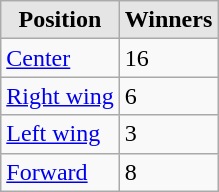<table class="wikitable">
<tr>
<th style="background:#e5e5e5;">Position</th>
<th style="background:#e5e5e5;">Winners</th>
</tr>
<tr>
<td><a href='#'>Center</a></td>
<td>16</td>
</tr>
<tr>
<td><a href='#'>Right wing</a></td>
<td>6</td>
</tr>
<tr>
<td><a href='#'>Left wing</a></td>
<td>3</td>
</tr>
<tr>
<td><a href='#'>Forward</a></td>
<td>8</td>
</tr>
</table>
